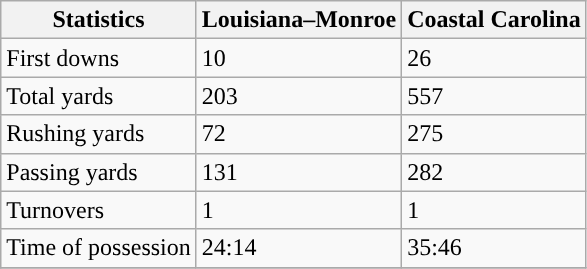<table class="wikitable">
<tr>
<th>Statistics</th>
<th>Louisiana–Monroe</th>
<th>Coastal Carolina</th>
</tr>
<tr>
<td>First downs</td>
<td>10</td>
<td>26</td>
</tr>
<tr>
<td>Total yards</td>
<td>203</td>
<td>557</td>
</tr>
<tr>
<td>Rushing yards</td>
<td>72</td>
<td>275</td>
</tr>
<tr>
<td>Passing yards</td>
<td>131</td>
<td>282</td>
</tr>
<tr>
<td>Turnovers</td>
<td>1</td>
<td>1</td>
</tr>
<tr>
<td>Time of possession</td>
<td>24:14</td>
<td>35:46</td>
</tr>
<tr>
</tr>
</table>
